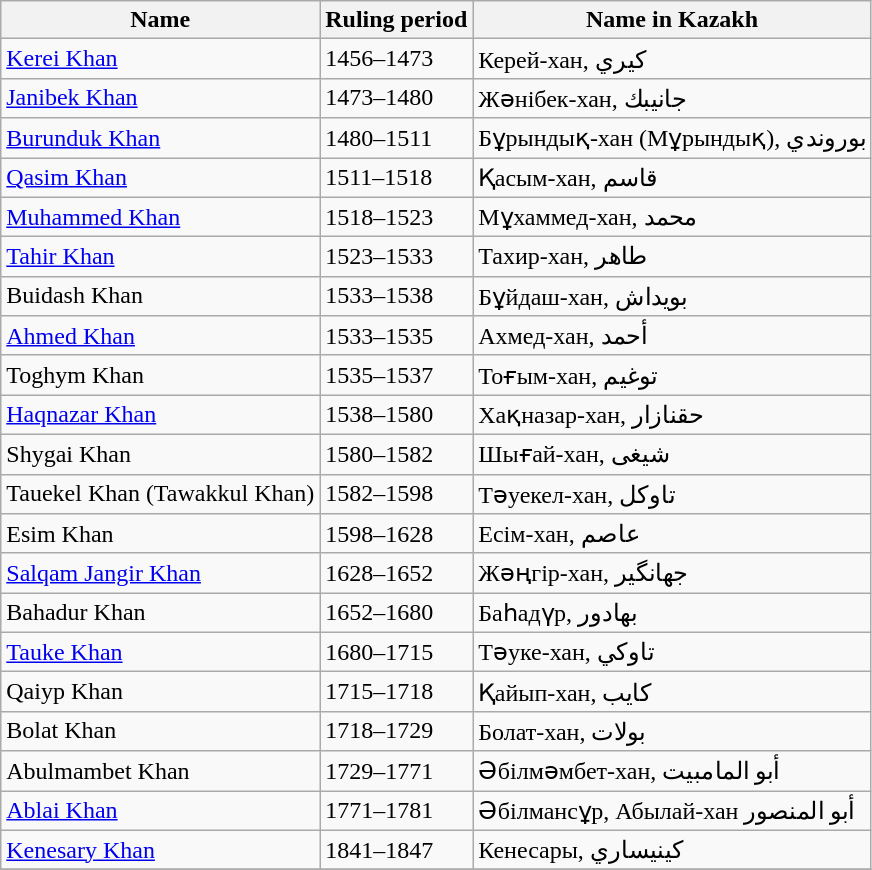<table class="wikitable">
<tr>
<th>Name</th>
<th>Ruling period</th>
<th>Name in Kazakh</th>
</tr>
<tr>
<td><a href='#'>Kerei Khan</a></td>
<td>1456–1473</td>
<td>Керей-хан, كيري</td>
</tr>
<tr>
<td><a href='#'>Janibek Khan</a></td>
<td>1473–1480</td>
<td>Жәнібек-хан, جانيبك</td>
</tr>
<tr>
<td><a href='#'>Burunduk Khan</a></td>
<td>1480–1511</td>
<td>Бұрындық-хан (Мұрындық), بوروندي</td>
</tr>
<tr>
<td><a href='#'>Qasim Khan</a></td>
<td>1511–1518</td>
<td>Қасым-хан, قاسم</td>
</tr>
<tr>
<td><a href='#'>Muhammed Khan</a></td>
<td>1518–1523</td>
<td>Мұхаммед-хан, محمد</td>
</tr>
<tr>
<td><a href='#'>Tahir Khan</a></td>
<td>1523–1533</td>
<td>Тахир-хан, طاهر</td>
</tr>
<tr>
<td>Buidash Khan</td>
<td>1533–1538</td>
<td>Бұйдаш-хан, بويداش</td>
</tr>
<tr>
<td><a href='#'>Ahmed Khan</a></td>
<td>1533–1535</td>
<td>Ахмед-хан, أحمد</td>
</tr>
<tr>
<td>Toghym Khan</td>
<td>1535–1537</td>
<td>Тоғым-хан, توغيم</td>
</tr>
<tr>
<td><a href='#'>Haqnazar Khan</a></td>
<td>1538–1580</td>
<td>Хақназар-хан, حقنازار</td>
</tr>
<tr>
<td>Shygai Khan</td>
<td>1580–1582</td>
<td>Шығай-хан, شیغی</td>
</tr>
<tr>
<td>Tauekel Khan (Tawakkul Khan)</td>
<td>1582–1598</td>
<td>Тәуекел-хан, تاوکل</td>
</tr>
<tr>
<td>Esim Khan</td>
<td>1598–1628</td>
<td>Есім-хан, عاصم</td>
</tr>
<tr>
<td><a href='#'>Salqam Jangir Khan</a></td>
<td>1628–1652</td>
<td>Жәңгір-хан, جهانگیر</td>
</tr>
<tr>
<td>Bahadur Khan</td>
<td>1652–1680</td>
<td>Баһадүр, بهادور</td>
</tr>
<tr>
<td><a href='#'>Tauke Khan</a></td>
<td>1680–1715</td>
<td>Тәуке-хан, تاوكي</td>
</tr>
<tr>
<td>Qaiyp Khan</td>
<td>1715–1718</td>
<td>Қайып-хан, كايب</td>
</tr>
<tr>
<td>Bolat Khan</td>
<td>1718–1729</td>
<td>Болат-хан, بولات</td>
</tr>
<tr>
<td>Abulmambet Khan</td>
<td>1729–1771</td>
<td>Әбілмәмбет-хан, أبو المامبيت</td>
</tr>
<tr>
<td><a href='#'>Ablai Khan</a></td>
<td>1771–1781</td>
<td>Әбілмансұр, Абылай-хан أبو المنصور</td>
</tr>
<tr>
<td><a href='#'>Kenesary Khan</a></td>
<td>1841–1847</td>
<td>Кенесары, كينيساري</td>
</tr>
<tr>
</tr>
</table>
